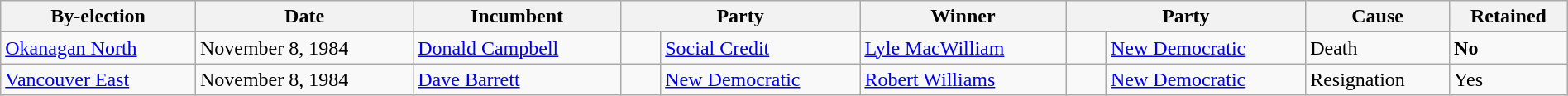<table class=wikitable style="width:100%">
<tr>
<th>By-election</th>
<th>Date</th>
<th>Incumbent</th>
<th colspan=2>Party</th>
<th>Winner</th>
<th colspan=2>Party</th>
<th>Cause</th>
<th>Retained</th>
</tr>
<tr>
<td><a href='#'>Okanagan North</a></td>
<td>November 8, 1984</td>
<td><a href='#'>Donald Campbell</a></td>
<td>    </td>
<td><a href='#'>Social Credit</a></td>
<td><a href='#'>Lyle MacWilliam</a></td>
<td>    </td>
<td><a href='#'>New Democratic</a></td>
<td>Death</td>
<td><strong>No</strong></td>
</tr>
<tr>
<td><a href='#'>Vancouver East</a></td>
<td>November 8, 1984</td>
<td><a href='#'>Dave Barrett</a></td>
<td>    </td>
<td><a href='#'>New Democratic</a></td>
<td><a href='#'>Robert Williams</a></td>
<td>    </td>
<td><a href='#'>New Democratic</a></td>
<td>Resignation</td>
<td>Yes</td>
</tr>
</table>
